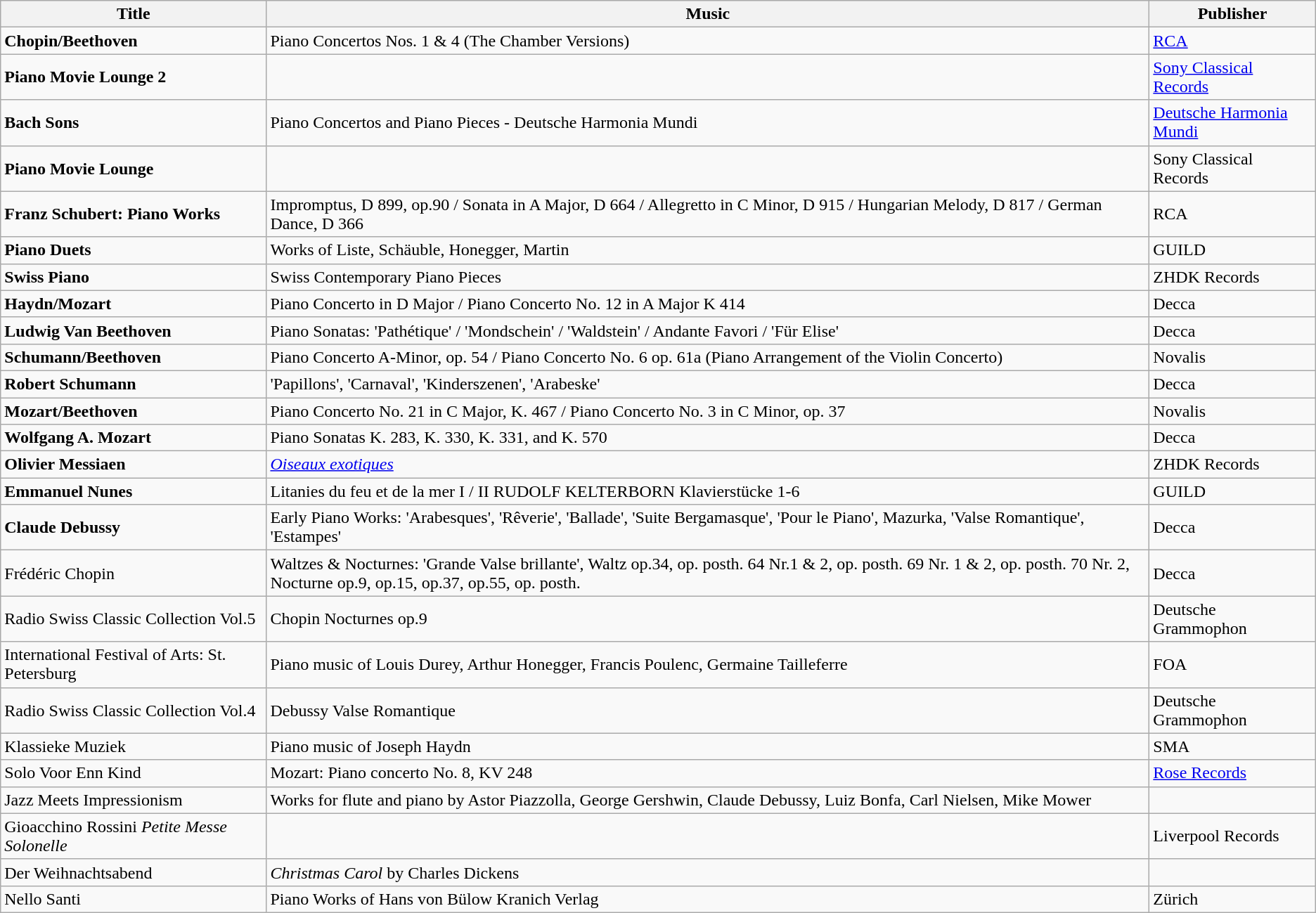<table class="wikitable">
<tr>
<th>Title</th>
<th>Music</th>
<th>Publisher</th>
</tr>
<tr>
<td><strong>Chopin/Beethoven</strong></td>
<td>Piano Concertos Nos. 1 & 4 (The Chamber Versions)</td>
<td><a href='#'>RCA</a></td>
</tr>
<tr>
<td><strong>Piano Movie Lounge 2</strong></td>
<td></td>
<td><a href='#'>Sony Classical Records</a></td>
</tr>
<tr>
<td><strong>Bach Sons</strong></td>
<td>Piano Concertos and Piano Pieces - Deutsche Harmonia Mundi</td>
<td><a href='#'>Deutsche Harmonia Mundi</a></td>
</tr>
<tr>
<td><strong>Piano Movie Lounge</strong></td>
<td></td>
<td>Sony Classical Records</td>
</tr>
<tr>
<td><strong>Franz Schubert: Piano Works</strong></td>
<td>Impromptus, D 899, op.90 / Sonata in A Major, D 664 / Allegretto in C Minor, D 915 / Hungarian Melody, D 817 / German Dance, D 366</td>
<td>RCA</td>
</tr>
<tr>
<td><strong>Piano Duets</strong></td>
<td>Works of Liste, Schäuble, Honegger, Martin</td>
<td>GUILD</td>
</tr>
<tr>
<td><strong>Swiss Piano</strong></td>
<td>Swiss Contemporary Piano Pieces</td>
<td>ZHDK Records</td>
</tr>
<tr>
<td><strong>Haydn/Mozart</strong></td>
<td>Piano Concerto in D Major / Piano Concerto No. 12 in A Major K 414</td>
<td>Decca</td>
</tr>
<tr>
<td><strong>Ludwig Van Beethoven</strong></td>
<td>Piano Sonatas: 'Pathétique' / 'Mondschein' / 'Waldstein' / Andante Favori / 'Für Elise'</td>
<td>Decca</td>
</tr>
<tr>
<td><strong>Schumann/Beethoven</strong></td>
<td>Piano Concerto A-Minor, op. 54 / Piano Concerto No. 6 op. 61a (Piano Arrangement of the Violin Concerto)</td>
<td>Novalis</td>
</tr>
<tr>
<td><strong>Robert Schumann</strong></td>
<td>'Papillons', 'Carnaval', 'Kinderszenen', 'Arabeske'</td>
<td>Decca</td>
</tr>
<tr>
<td><strong>Mozart/Beethoven</strong></td>
<td>Piano Concerto No. 21 in C Major, K. 467 / Piano Concerto No. 3 in C Minor, op. 37</td>
<td>Novalis</td>
</tr>
<tr>
<td><strong>Wolfgang A. Mozart</strong></td>
<td>Piano Sonatas K. 283, K. 330, K. 331, and K. 570</td>
<td>Decca</td>
</tr>
<tr>
<td><strong>Olivier Messiaen</strong></td>
<td><em><a href='#'>Oiseaux exotiques</a></em></td>
<td>ZHDK Records</td>
</tr>
<tr>
<td><strong>Emmanuel Nunes</strong></td>
<td>Litanies du feu et de la mer I / II RUDOLF KELTERBORN Klavierstücke 1-6</td>
<td>GUILD</td>
</tr>
<tr>
<td><strong>Claude Debussy</strong></td>
<td>Early Piano Works: 'Arabesques', 'Rêverie', 'Ballade', 'Suite Bergamasque', 'Pour le Piano', Mazurka, 'Valse Romantique', 'Estampes'</td>
<td>Decca</td>
</tr>
<tr>
<td>Frédéric Chopin</td>
<td>Waltzes & Nocturnes: 'Grande Valse brillante', Waltz op.34, op. posth. 64 Nr.1 & 2, op. posth. 69 Nr. 1 & 2, op. posth. 70 Nr. 2, Nocturne op.9, op.15, op.37, op.55, op. posth.</td>
<td>Decca</td>
</tr>
<tr>
<td>Radio Swiss Classic Collection Vol.5</td>
<td>Chopin Nocturnes op.9</td>
<td>Deutsche Grammophon</td>
</tr>
<tr>
<td>International Festival of Arts: St. Petersburg</td>
<td>Piano music of Louis Durey, Arthur Honegger, Francis Poulenc, Germaine Tailleferre</td>
<td>FOA</td>
</tr>
<tr>
<td>Radio Swiss Classic Collection Vol.4</td>
<td>Debussy Valse Romantique</td>
<td>Deutsche Grammophon</td>
</tr>
<tr>
<td>Klassieke Muziek</td>
<td>Piano music of Joseph Haydn</td>
<td>SMA</td>
</tr>
<tr>
<td>Solo Voor Enn Kind</td>
<td>Mozart: Piano concerto No. 8, KV 248</td>
<td><a href='#'>Rose Records</a></td>
</tr>
<tr>
<td>Jazz Meets Impressionism</td>
<td>Works for flute and piano by Astor Piazzolla, George Gershwin, Claude Debussy, Luiz Bonfa, Carl Nielsen, Mike Mower</td>
<td></td>
</tr>
<tr>
<td>Gioacchino Rossini <em>Petite Messe Solonelle</em></td>
<td></td>
<td>Liverpool Records</td>
</tr>
<tr>
<td>Der Weihnachtsabend</td>
<td><em>Christmas Carol</em> by Charles Dickens</td>
<td></td>
</tr>
<tr>
<td>Nello Santi</td>
<td>Piano Works of Hans von Bülow Kranich Verlag</td>
<td>Zürich</td>
</tr>
</table>
